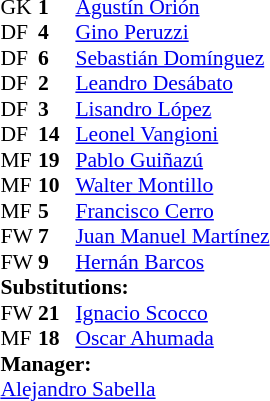<table style="font-size:90%; margin:0.2em auto;" cellspacing="0" cellpadding="0">
<tr>
<th width="25"></th>
<th width="25"></th>
</tr>
<tr>
<td>GK</td>
<td><strong>1</strong></td>
<td><a href='#'>Agustín Orión</a></td>
</tr>
<tr>
<td>DF</td>
<td><strong>4</strong></td>
<td><a href='#'>Gino Peruzzi</a></td>
</tr>
<tr>
<td>DF</td>
<td><strong>6</strong></td>
<td><a href='#'>Sebastián Domínguez</a></td>
</tr>
<tr>
<td>DF</td>
<td><strong>2</strong></td>
<td><a href='#'>Leandro Desábato</a></td>
</tr>
<tr>
<td>DF</td>
<td><strong>3</strong></td>
<td><a href='#'>Lisandro López</a></td>
</tr>
<tr>
<td>DF</td>
<td><strong>14</strong></td>
<td><a href='#'>Leonel Vangioni</a></td>
</tr>
<tr>
<td>MF</td>
<td><strong>19</strong></td>
<td><a href='#'>Pablo Guiñazú</a></td>
<td></td>
</tr>
<tr>
<td>MF</td>
<td><strong>10</strong></td>
<td><a href='#'>Walter Montillo</a></td>
</tr>
<tr>
<td>MF</td>
<td><strong>5</strong></td>
<td><a href='#'>Francisco Cerro</a></td>
<td></td>
<td></td>
</tr>
<tr>
<td>FW</td>
<td><strong>7</strong></td>
<td><a href='#'>Juan Manuel Martínez</a></td>
</tr>
<tr>
<td>FW</td>
<td><strong>9</strong></td>
<td><a href='#'>Hernán Barcos</a></td>
<td></td>
<td></td>
</tr>
<tr>
<td colspan=3><strong>Substitutions:</strong></td>
</tr>
<tr>
<td>FW</td>
<td><strong>21</strong></td>
<td><a href='#'>Ignacio Scocco</a></td>
<td></td>
<td></td>
</tr>
<tr>
<td>MF</td>
<td><strong>18</strong></td>
<td><a href='#'>Oscar Ahumada</a></td>
<td></td>
<td></td>
</tr>
<tr>
<td colspan=3><strong>Manager:</strong></td>
</tr>
<tr>
<td colspan=3> <a href='#'>Alejandro Sabella</a></td>
</tr>
</table>
